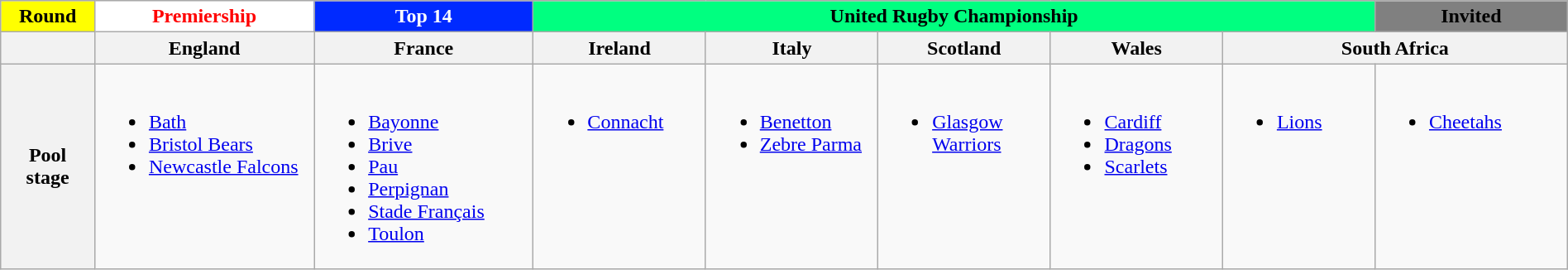<table class="wikitable" style="width:100%">
<tr>
<th style="background:#ffff00">Round</th>
<th style="background: #FFFFFF; color:red; text-align:center;">Premiership</th>
<th style="background: #002AFF; color:white; text-align:center;">Top 14</th>
<th style="background:#00FF80" colspan="5">United Rugby Championship</th>
<th style="background:#808080; color:Black; text-align:center;">Invited</th>
</tr>
<tr>
<th width="6%"></th>
<th width="14%"> England</th>
<th width="14%"> France</th>
<th width="11%"> Ireland</th>
<th width="11%"> Italy</th>
<th width="11%"> Scotland</th>
<th width="11%"> Wales</th>
<th colspan=2> South Africa</th>
</tr>
<tr>
<th align=center valign=center>Pool stage</th>
<td valign=top><br><ul><li><a href='#'>Bath</a></li><li><a href='#'>Bristol Bears</a></li><li><a href='#'>Newcastle Falcons</a></li></ul></td>
<td valign=top><br><ul><li><a href='#'>Bayonne</a></li><li><a href='#'>Brive</a></li><li><a href='#'>Pau</a></li><li><a href='#'>Perpignan</a></li><li><a href='#'>Stade Français</a></li><li><a href='#'>Toulon</a></li></ul></td>
<td valign=top><br><ul><li><a href='#'>Connacht</a></li></ul></td>
<td valign=top><br><ul><li><a href='#'>Benetton</a></li><li><a href='#'>Zebre Parma</a></li></ul></td>
<td valign=top><br><ul><li><a href='#'>Glasgow Warriors</a></li></ul></td>
<td valign=top><br><ul><li><a href='#'>Cardiff</a></li><li><a href='#'>Dragons</a></li><li><a href='#'>Scarlets</a></li></ul></td>
<td valign=top><br><ul><li><a href='#'>Lions</a></li></ul></td>
<td valign=top><br><ul><li><a href='#'>Cheetahs</a></li></ul></td>
</tr>
</table>
